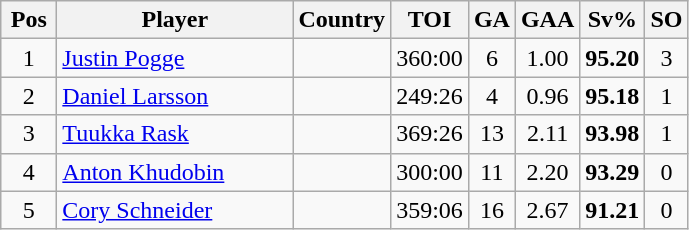<table class="wikitable sortable" style="text-align: center;">
<tr>
<th width=30>Pos</th>
<th width=150>Player</th>
<th>Country</th>
<th width=20>TOI</th>
<th width=20>GA</th>
<th width=20>GAA</th>
<th width=20>Sv%</th>
<th width=20>SO</th>
</tr>
<tr>
<td>1</td>
<td align=left><a href='#'>Justin Pogge</a></td>
<td align=left></td>
<td>360:00</td>
<td>6</td>
<td>1.00</td>
<td><strong>95.20</strong></td>
<td>3</td>
</tr>
<tr>
<td>2</td>
<td align=left><a href='#'>Daniel Larsson</a></td>
<td align=left></td>
<td>249:26</td>
<td>4</td>
<td>0.96</td>
<td><strong>95.18</strong></td>
<td>1</td>
</tr>
<tr>
<td>3</td>
<td align=left><a href='#'>Tuukka Rask</a></td>
<td align=left></td>
<td>369:26</td>
<td>13</td>
<td>2.11</td>
<td><strong>93.98</strong></td>
<td>1</td>
</tr>
<tr>
<td>4</td>
<td align=left><a href='#'>Anton Khudobin</a></td>
<td align=left></td>
<td>300:00</td>
<td>11</td>
<td>2.20</td>
<td><strong>93.29</strong></td>
<td>0</td>
</tr>
<tr>
<td>5</td>
<td align=left><a href='#'>Cory Schneider</a></td>
<td align=left></td>
<td>359:06</td>
<td>16</td>
<td>2.67</td>
<td><strong>91.21</strong></td>
<td>0</td>
</tr>
</table>
